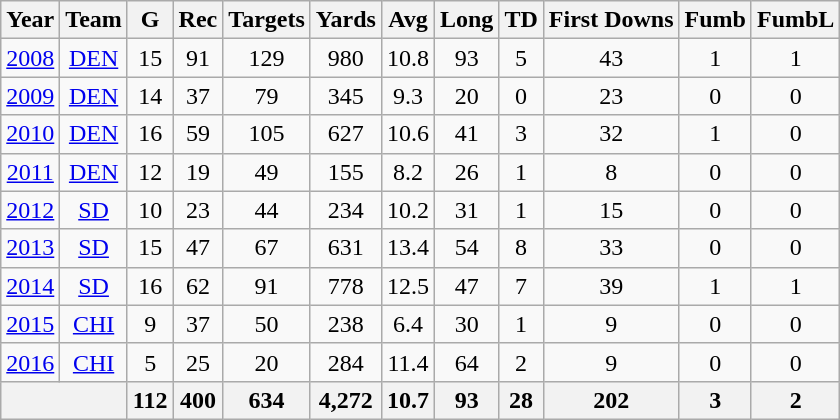<table class="wikitable" style="text-align:center">
<tr>
<th>Year</th>
<th>Team</th>
<th>G</th>
<th>Rec</th>
<th>Targets</th>
<th>Yards</th>
<th>Avg</th>
<th>Long</th>
<th>TD</th>
<th>First Downs</th>
<th>Fumb</th>
<th>FumbL</th>
</tr>
<tr>
<td><a href='#'>2008</a></td>
<td><a href='#'>DEN</a></td>
<td>15</td>
<td>91</td>
<td>129</td>
<td>980</td>
<td>10.8</td>
<td>93</td>
<td>5</td>
<td>43</td>
<td>1</td>
<td>1</td>
</tr>
<tr>
<td><a href='#'>2009</a></td>
<td><a href='#'>DEN</a></td>
<td>14</td>
<td>37</td>
<td>79</td>
<td>345</td>
<td>9.3</td>
<td>20</td>
<td>0</td>
<td>23</td>
<td>0</td>
<td>0</td>
</tr>
<tr>
<td><a href='#'>2010</a></td>
<td><a href='#'>DEN</a></td>
<td>16</td>
<td>59</td>
<td>105</td>
<td>627</td>
<td>10.6</td>
<td>41</td>
<td>3</td>
<td>32</td>
<td>1</td>
<td>0</td>
</tr>
<tr>
<td><a href='#'>2011</a></td>
<td><a href='#'>DEN</a></td>
<td>12</td>
<td>19</td>
<td>49</td>
<td>155</td>
<td>8.2</td>
<td>26</td>
<td>1</td>
<td>8</td>
<td>0</td>
<td>0</td>
</tr>
<tr>
<td><a href='#'>2012</a></td>
<td><a href='#'>SD</a></td>
<td>10</td>
<td>23</td>
<td>44</td>
<td>234</td>
<td>10.2</td>
<td>31</td>
<td>1</td>
<td>15</td>
<td>0</td>
<td>0</td>
</tr>
<tr>
<td><a href='#'>2013</a></td>
<td><a href='#'>SD</a></td>
<td>15</td>
<td>47</td>
<td>67</td>
<td>631</td>
<td>13.4</td>
<td>54</td>
<td>8</td>
<td>33</td>
<td>0</td>
<td>0</td>
</tr>
<tr>
<td><a href='#'>2014</a></td>
<td><a href='#'>SD</a></td>
<td>16</td>
<td>62</td>
<td>91</td>
<td>778</td>
<td>12.5</td>
<td>47</td>
<td>7</td>
<td>39</td>
<td>1</td>
<td>1</td>
</tr>
<tr>
<td><a href='#'>2015</a></td>
<td><a href='#'>CHI</a></td>
<td>9</td>
<td>37</td>
<td>50</td>
<td>238</td>
<td>6.4</td>
<td>30</td>
<td>1</td>
<td>9</td>
<td>0</td>
<td>0</td>
</tr>
<tr>
<td><a href='#'>2016</a></td>
<td><a href='#'>CHI</a></td>
<td>5</td>
<td>25</td>
<td>20</td>
<td>284</td>
<td>11.4</td>
<td>64</td>
<td>2</td>
<td>9</td>
<td>0</td>
<td>0</td>
</tr>
<tr>
<th colspan="2"></th>
<th>112</th>
<th>400</th>
<th>634</th>
<th>4,272</th>
<th>10.7</th>
<th>93</th>
<th>28</th>
<th>202</th>
<th>3</th>
<th>2</th>
</tr>
</table>
